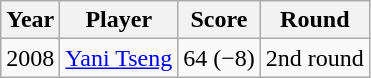<table class="wikitable">
<tr>
<th>Year</th>
<th>Player</th>
<th>Score</th>
<th>Round</th>
</tr>
<tr>
<td>2008</td>
<td><a href='#'>Yani Tseng</a></td>
<td>64 (−8)</td>
<td>2nd round</td>
</tr>
</table>
